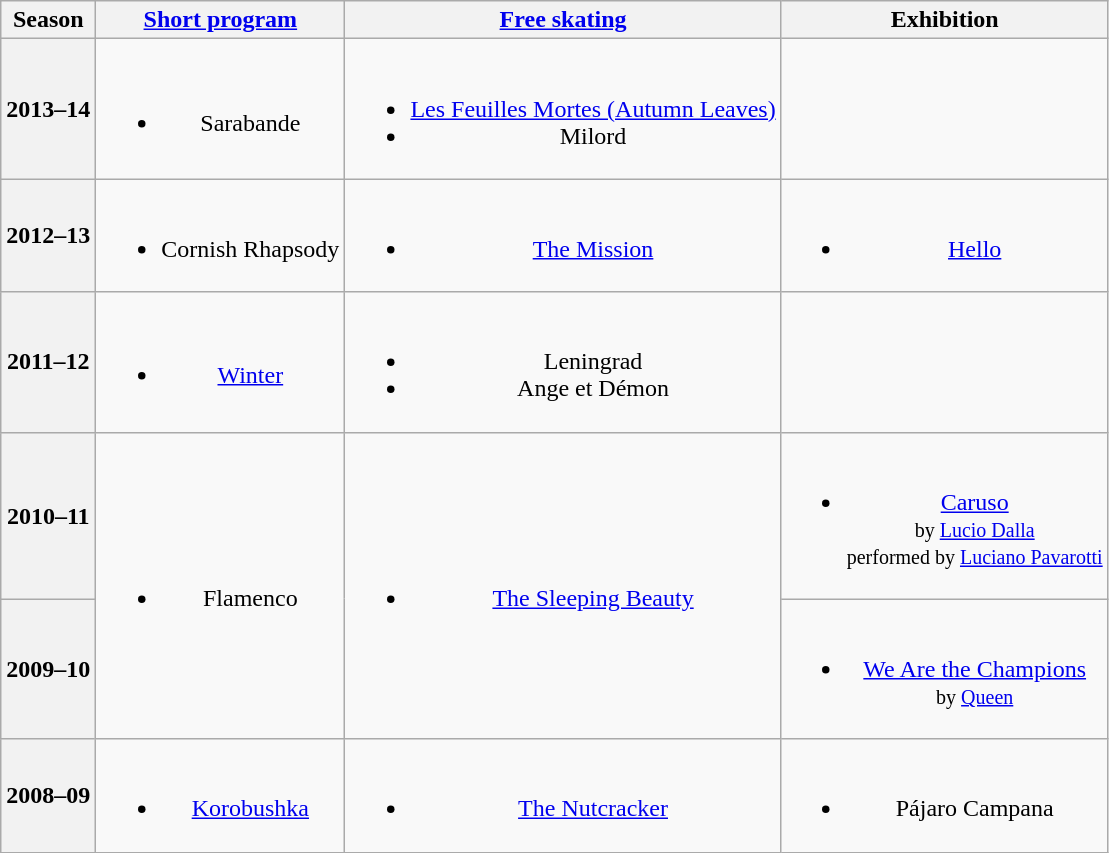<table class="wikitable" style="text-align:center">
<tr>
<th>Season</th>
<th><a href='#'>Short program</a></th>
<th><a href='#'>Free skating</a></th>
<th>Exhibition</th>
</tr>
<tr>
<th>2013–14 <br> </th>
<td><br><ul><li>Sarabande <br></li></ul></td>
<td><br><ul><li><a href='#'>Les Feuilles Mortes (Autumn Leaves)</a> <br></li><li>Milord <br></li></ul></td>
<td></td>
</tr>
<tr>
<th>2012–13 <br> </th>
<td><br><ul><li>Cornish Rhapsody <br></li></ul></td>
<td><br><ul><li><a href='#'>The Mission</a> <br></li></ul></td>
<td><br><ul><li><a href='#'>Hello</a> <br></li></ul></td>
</tr>
<tr>
<th>2011–12</th>
<td><br><ul><li><a href='#'>Winter</a> <br></li></ul></td>
<td><br><ul><li>Leningrad <br></li><li>Ange et Démon <br></li></ul></td>
<td></td>
</tr>
<tr>
<th>2010–11 <br> </th>
<td rowspan=2><br><ul><li>Flamenco <br></li></ul></td>
<td rowspan=2><br><ul><li><a href='#'>The Sleeping Beauty</a> <br></li></ul></td>
<td><br><ul><li><a href='#'>Caruso</a> <br><small> by <a href='#'>Lucio Dalla</a> <br> performed by <a href='#'>Luciano Pavarotti</a> </small></li></ul></td>
</tr>
<tr>
<th>2009–10</th>
<td><br><ul><li><a href='#'>We Are the Champions</a> <br><small> by <a href='#'>Queen</a> </small></li></ul></td>
</tr>
<tr>
<th>2008–09 <br> </th>
<td><br><ul><li><a href='#'>Korobushka</a> <br></li></ul></td>
<td><br><ul><li><a href='#'>The Nutcracker</a> <br></li></ul></td>
<td><br><ul><li>Pájaro Campana <br></li></ul></td>
</tr>
</table>
